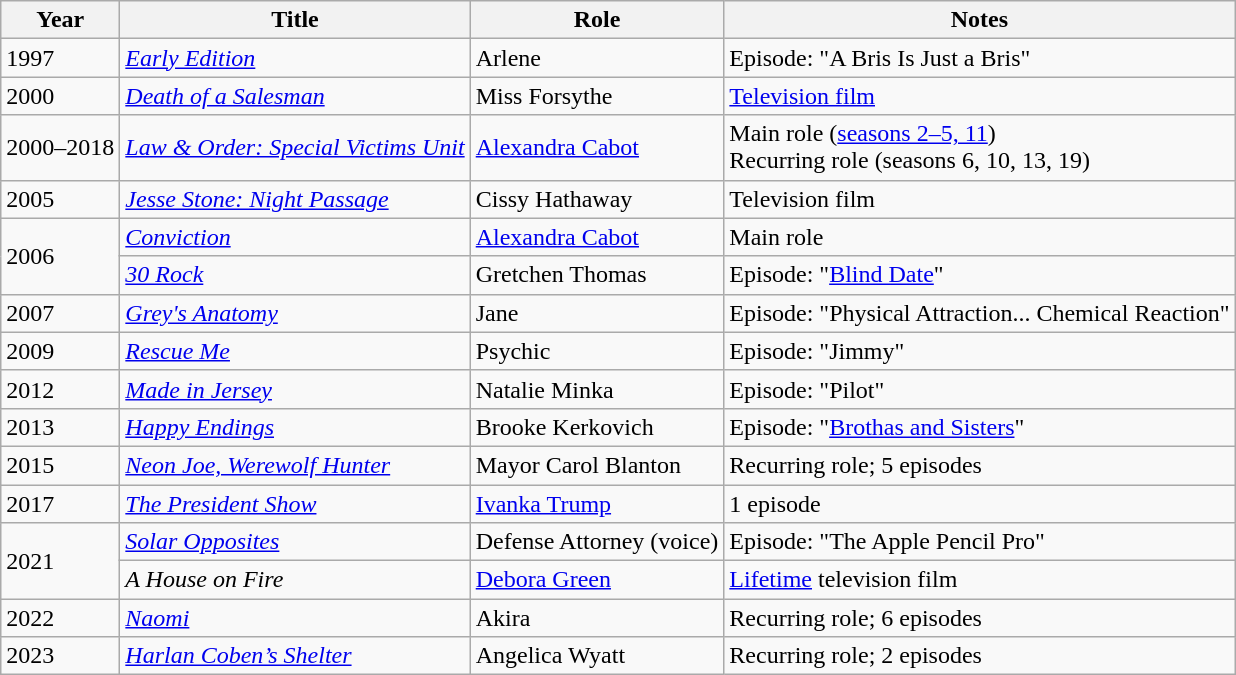<table class="wikitable sortable">
<tr>
<th>Year</th>
<th>Title</th>
<th>Role</th>
<th class="unsortable">Notes</th>
</tr>
<tr>
<td>1997</td>
<td><em><a href='#'>Early Edition</a></em></td>
<td>Arlene</td>
<td>Episode: "A Bris Is Just a Bris"</td>
</tr>
<tr>
<td>2000</td>
<td><a href='#'><em>Death of a Salesman</em></a></td>
<td>Miss Forsythe</td>
<td><a href='#'>Television film</a></td>
</tr>
<tr>
<td>2000–2018</td>
<td><em><a href='#'>Law & Order: Special Victims Unit</a></em></td>
<td><a href='#'>Alexandra Cabot</a></td>
<td>Main role (<a href='#'>seasons 2–5, 11</a>)<br>Recurring role (seasons 6, 10, 13, 19)</td>
</tr>
<tr>
<td>2005</td>
<td><em><a href='#'>Jesse Stone: Night Passage</a></em></td>
<td>Cissy Hathaway</td>
<td>Television film</td>
</tr>
<tr>
<td rowspan="2">2006</td>
<td><em><a href='#'>Conviction</a></em></td>
<td><a href='#'>Alexandra Cabot</a></td>
<td>Main role</td>
</tr>
<tr>
<td><em><a href='#'>30 Rock</a></em></td>
<td>Gretchen Thomas</td>
<td>Episode: "<a href='#'>Blind Date</a>"</td>
</tr>
<tr>
<td>2007</td>
<td><em><a href='#'>Grey's Anatomy</a></em></td>
<td>Jane</td>
<td>Episode: "Physical Attraction... Chemical Reaction"</td>
</tr>
<tr>
<td>2009</td>
<td><em><a href='#'>Rescue Me</a></em></td>
<td>Psychic</td>
<td>Episode: "Jimmy"</td>
</tr>
<tr>
<td>2012</td>
<td><em><a href='#'>Made in Jersey</a></em></td>
<td>Natalie Minka</td>
<td>Episode: "Pilot"</td>
</tr>
<tr>
<td>2013</td>
<td><em><a href='#'>Happy Endings</a></em></td>
<td>Brooke Kerkovich</td>
<td>Episode: "<a href='#'>Brothas and Sisters</a>"</td>
</tr>
<tr>
<td>2015</td>
<td><em><a href='#'>Neon Joe, Werewolf Hunter</a></em></td>
<td>Mayor Carol Blanton</td>
<td>Recurring role; 5 episodes</td>
</tr>
<tr>
<td>2017</td>
<td><em><a href='#'>The President Show</a></em></td>
<td><a href='#'>Ivanka Trump</a></td>
<td>1 episode</td>
</tr>
<tr>
<td rowspan="2">2021</td>
<td><em><a href='#'>Solar Opposites</a></em></td>
<td>Defense Attorney (voice)</td>
<td>Episode: "The Apple Pencil Pro"</td>
</tr>
<tr>
<td><em>A House on Fire</em></td>
<td><a href='#'>Debora Green</a></td>
<td><a href='#'>Lifetime</a> television film</td>
</tr>
<tr>
<td>2022</td>
<td><em><a href='#'>Naomi</a></em></td>
<td>Akira</td>
<td>Recurring role; 6 episodes</td>
</tr>
<tr>
<td>2023</td>
<td><em><a href='#'>Harlan Coben’s Shelter</a></em></td>
<td>Angelica Wyatt</td>
<td>Recurring role; 2 episodes</td>
</tr>
</table>
